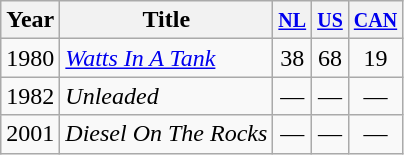<table class="wikitable">
<tr>
<th>Year</th>
<th>Title</th>
<th><small><a href='#'>NL</a></small></th>
<th><small><a href='#'>US</a></small></th>
<th><small><a href='#'>CAN</a></small></th>
</tr>
<tr>
<td>1980</td>
<td><em><a href='#'>Watts In A Tank</a></em></td>
<td style="text-align:center;">38</td>
<td style="text-align:center;">68</td>
<td style="text-align:center;">19</td>
</tr>
<tr>
<td>1982</td>
<td><em>Unleaded</em></td>
<td style="text-align:center;">—</td>
<td style="text-align:center;">—</td>
<td style="text-align:center;">—</td>
</tr>
<tr>
<td>2001</td>
<td><em>Diesel On The Rocks</em></td>
<td style="text-align:center;">—</td>
<td style="text-align:center;">—</td>
<td style="text-align:center;">—</td>
</tr>
</table>
